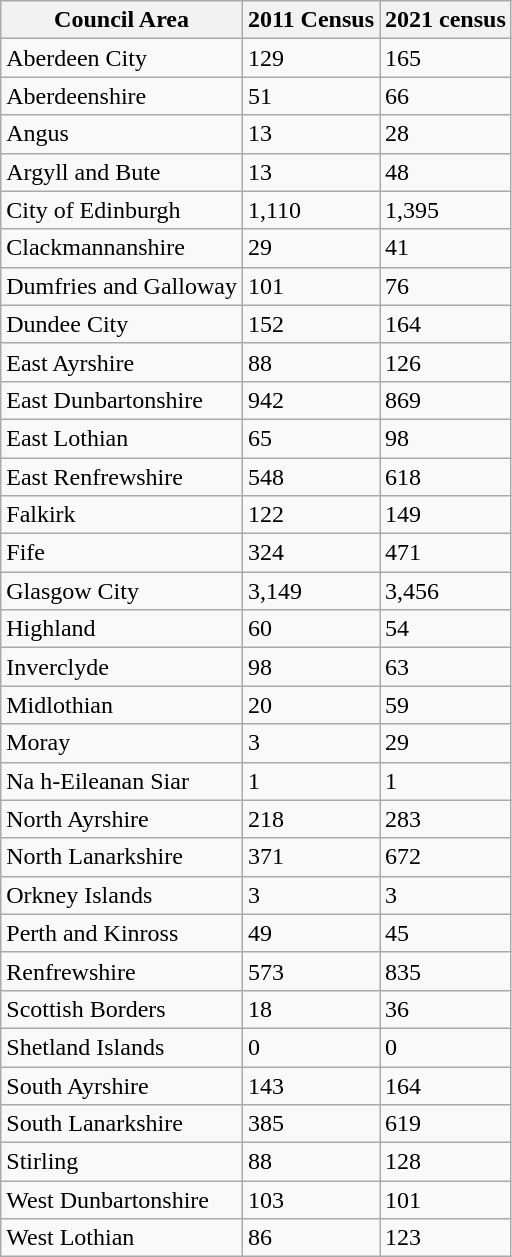<table class="wikitable sortable">
<tr>
<th>Council Area</th>
<th>2011 Census</th>
<th>2021 census</th>
</tr>
<tr>
<td>Aberdeen City</td>
<td>129</td>
<td>165</td>
</tr>
<tr>
<td>Aberdeenshire</td>
<td>51</td>
<td>66</td>
</tr>
<tr>
<td>Angus</td>
<td>13</td>
<td>28</td>
</tr>
<tr>
<td>Argyll and Bute</td>
<td>13</td>
<td>48</td>
</tr>
<tr>
<td>City of Edinburgh</td>
<td>1,110</td>
<td>1,395</td>
</tr>
<tr>
<td>Clackmannanshire</td>
<td>29</td>
<td>41</td>
</tr>
<tr>
<td>Dumfries and Galloway</td>
<td>101</td>
<td>76</td>
</tr>
<tr>
<td>Dundee City</td>
<td>152</td>
<td>164</td>
</tr>
<tr>
<td>East Ayrshire</td>
<td>88</td>
<td>126</td>
</tr>
<tr>
<td>East Dunbartonshire</td>
<td>942</td>
<td>869</td>
</tr>
<tr>
<td>East Lothian</td>
<td>65</td>
<td>98</td>
</tr>
<tr>
<td>East Renfrewshire</td>
<td>548</td>
<td>618</td>
</tr>
<tr>
<td>Falkirk</td>
<td>122</td>
<td>149</td>
</tr>
<tr>
<td>Fife</td>
<td>324</td>
<td>471</td>
</tr>
<tr>
<td>Glasgow City</td>
<td>3,149</td>
<td>3,456</td>
</tr>
<tr>
<td>Highland</td>
<td>60</td>
<td>54</td>
</tr>
<tr>
<td>Inverclyde</td>
<td>98</td>
<td>63</td>
</tr>
<tr>
<td>Midlothian</td>
<td>20</td>
<td>59</td>
</tr>
<tr>
<td>Moray</td>
<td>3</td>
<td>29</td>
</tr>
<tr>
<td>Na h-Eileanan Siar</td>
<td>1</td>
<td>1</td>
</tr>
<tr>
<td>North Ayrshire</td>
<td>218</td>
<td>283</td>
</tr>
<tr>
<td>North Lanarkshire</td>
<td>371</td>
<td>672</td>
</tr>
<tr>
<td>Orkney Islands</td>
<td>3</td>
<td>3</td>
</tr>
<tr>
<td>Perth and Kinross</td>
<td>49</td>
<td>45</td>
</tr>
<tr>
<td>Renfrewshire</td>
<td>573</td>
<td>835</td>
</tr>
<tr>
<td>Scottish Borders</td>
<td>18</td>
<td>36</td>
</tr>
<tr>
<td>Shetland Islands</td>
<td>0</td>
<td>0</td>
</tr>
<tr>
<td>South Ayrshire</td>
<td>143</td>
<td>164</td>
</tr>
<tr>
<td>South Lanarkshire</td>
<td>385</td>
<td>619</td>
</tr>
<tr>
<td>Stirling</td>
<td>88</td>
<td>128</td>
</tr>
<tr>
<td>West Dunbartonshire</td>
<td>103</td>
<td>101</td>
</tr>
<tr>
<td>West Lothian</td>
<td>86</td>
<td>123</td>
</tr>
</table>
